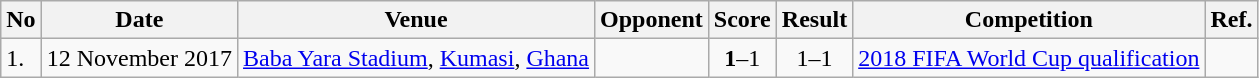<table class="wikitable" style="font-size:100%;">
<tr>
<th>No</th>
<th>Date</th>
<th>Venue</th>
<th>Opponent</th>
<th>Score</th>
<th>Result</th>
<th>Competition</th>
<th>Ref.</th>
</tr>
<tr>
<td>1.</td>
<td>12 November 2017</td>
<td><a href='#'>Baba Yara Stadium</a>, <a href='#'>Kumasi</a>, <a href='#'>Ghana</a></td>
<td></td>
<td align=center><strong>1</strong>–1</td>
<td align=center>1–1</td>
<td><a href='#'>2018 FIFA World Cup qualification</a></td>
<td></td>
</tr>
</table>
